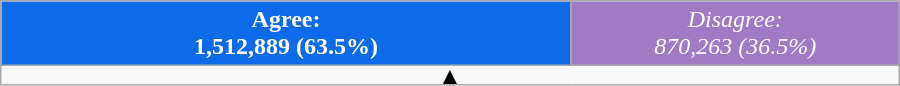<table class="wikitable sortable" style="width:600px; text-align:center;">
<tr>
<td style="width:63.5%; background:#0D6AE8;color:#FFFFFF;"><strong>Agree:<br>1,512,889 (63.5%)</strong></td>
<td style="width:36.5%; background:#A07AC5;color:#FFFFFF;"><em>Disagree:<br>870,263 (36.5%)</em></td>
</tr>
<tr>
<td colspan=4 style="text-align: center; line-height: 32.1%;"><strong>▲</strong></td>
</tr>
</table>
